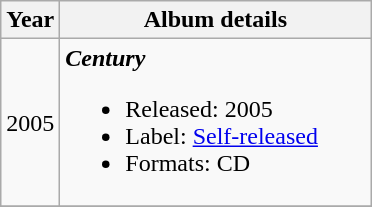<table class ="wikitable">
<tr>
<th>Year</th>
<th width="200">Album details</th>
</tr>
<tr>
<td>2005</td>
<td><strong><em>Century</em></strong><br><ul><li>Released: 2005</li><li>Label: <a href='#'>Self-released</a></li><li>Formats: CD</li></ul></td>
</tr>
<tr>
</tr>
</table>
